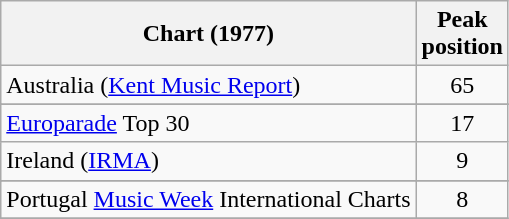<table class="wikitable sortable">
<tr>
<th>Chart (1977)</th>
<th>Peak<br>position</th>
</tr>
<tr>
<td>Australia (<a href='#'>Kent Music Report</a>)</td>
<td align="center">65</td>
</tr>
<tr>
</tr>
<tr>
</tr>
<tr>
<td><a href='#'>Europarade</a> Top 30</td>
<td align="center">17</td>
</tr>
<tr>
<td>Ireland (<a href='#'>IRMA</a>)</td>
<td align="center">9</td>
</tr>
<tr>
</tr>
<tr>
</tr>
<tr>
</tr>
<tr>
</tr>
<tr>
<td>Portugal <a href='#'>Music Week</a>  International Charts</td>
<td align="center">8</td>
</tr>
<tr>
</tr>
</table>
